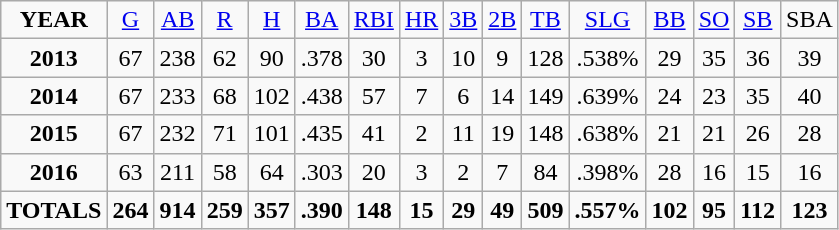<table class="wikitable">
<tr align=center>
<td><strong>YEAR</strong></td>
<td><a href='#'>G</a></td>
<td><a href='#'>AB</a></td>
<td><a href='#'>R</a></td>
<td><a href='#'>H</a></td>
<td><a href='#'>BA</a></td>
<td><a href='#'>RBI</a></td>
<td><a href='#'>HR</a></td>
<td><a href='#'>3B</a></td>
<td><a href='#'>2B</a></td>
<td><a href='#'>TB</a></td>
<td><a href='#'>SLG</a></td>
<td><a href='#'>BB</a></td>
<td><a href='#'>SO</a></td>
<td><a href='#'>SB</a></td>
<td>SBA</td>
</tr>
<tr align=center>
<td><strong>2013</strong></td>
<td>67</td>
<td>238</td>
<td>62</td>
<td>90</td>
<td>.378</td>
<td>30</td>
<td>3</td>
<td>10</td>
<td>9</td>
<td>128</td>
<td>.538%</td>
<td>29</td>
<td>35</td>
<td>36</td>
<td>39</td>
</tr>
<tr align=center>
<td><strong>2014</strong></td>
<td>67</td>
<td>233</td>
<td>68</td>
<td>102</td>
<td>.438</td>
<td>57</td>
<td>7</td>
<td>6</td>
<td>14</td>
<td>149</td>
<td>.639%</td>
<td>24</td>
<td>23</td>
<td>35</td>
<td>40</td>
</tr>
<tr align=center>
<td><strong>2015</strong></td>
<td>67</td>
<td>232</td>
<td>71</td>
<td>101</td>
<td>.435</td>
<td>41</td>
<td>2</td>
<td>11</td>
<td>19</td>
<td>148</td>
<td>.638%</td>
<td>21</td>
<td>21</td>
<td>26</td>
<td>28</td>
</tr>
<tr align=center>
<td><strong>2016</strong></td>
<td>63</td>
<td>211</td>
<td>58</td>
<td>64</td>
<td>.303</td>
<td>20</td>
<td>3</td>
<td>2</td>
<td>7</td>
<td>84</td>
<td>.398%</td>
<td>28</td>
<td>16</td>
<td>15</td>
<td>16</td>
</tr>
<tr align=center>
<td><strong>TOTALS</strong></td>
<td><strong>264</strong></td>
<td><strong>914</strong></td>
<td><strong>259</strong></td>
<td><strong>357</strong></td>
<td><strong>.390</strong></td>
<td><strong>148</strong></td>
<td><strong>15</strong></td>
<td><strong>29</strong></td>
<td><strong>49</strong></td>
<td><strong>509</strong></td>
<td><strong>.557%</strong></td>
<td><strong>102</strong></td>
<td><strong>95</strong></td>
<td><strong>112</strong></td>
<td><strong>123</strong></td>
</tr>
</table>
